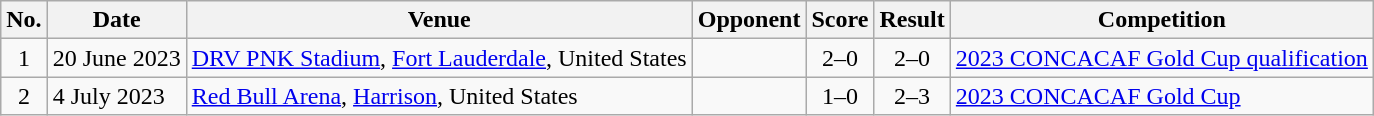<table class="wikitable sortable">
<tr>
<th>No.</th>
<th>Date</th>
<th>Venue</th>
<th>Opponent</th>
<th>Score</th>
<th>Result</th>
<th>Competition</th>
</tr>
<tr>
<td align=center>1</td>
<td>20 June 2023</td>
<td><a href='#'>DRV PNK Stadium</a>, <a href='#'>Fort Lauderdale</a>, United States</td>
<td></td>
<td align=center>2–0</td>
<td align=center>2–0</td>
<td><a href='#'>2023 CONCACAF Gold Cup qualification</a></td>
</tr>
<tr>
<td align=center>2</td>
<td>4 July 2023</td>
<td><a href='#'>Red Bull Arena</a>, <a href='#'>Harrison</a>, United States</td>
<td></td>
<td align=center>1–0</td>
<td align=center>2–3</td>
<td><a href='#'>2023 CONCACAF Gold Cup</a></td>
</tr>
</table>
